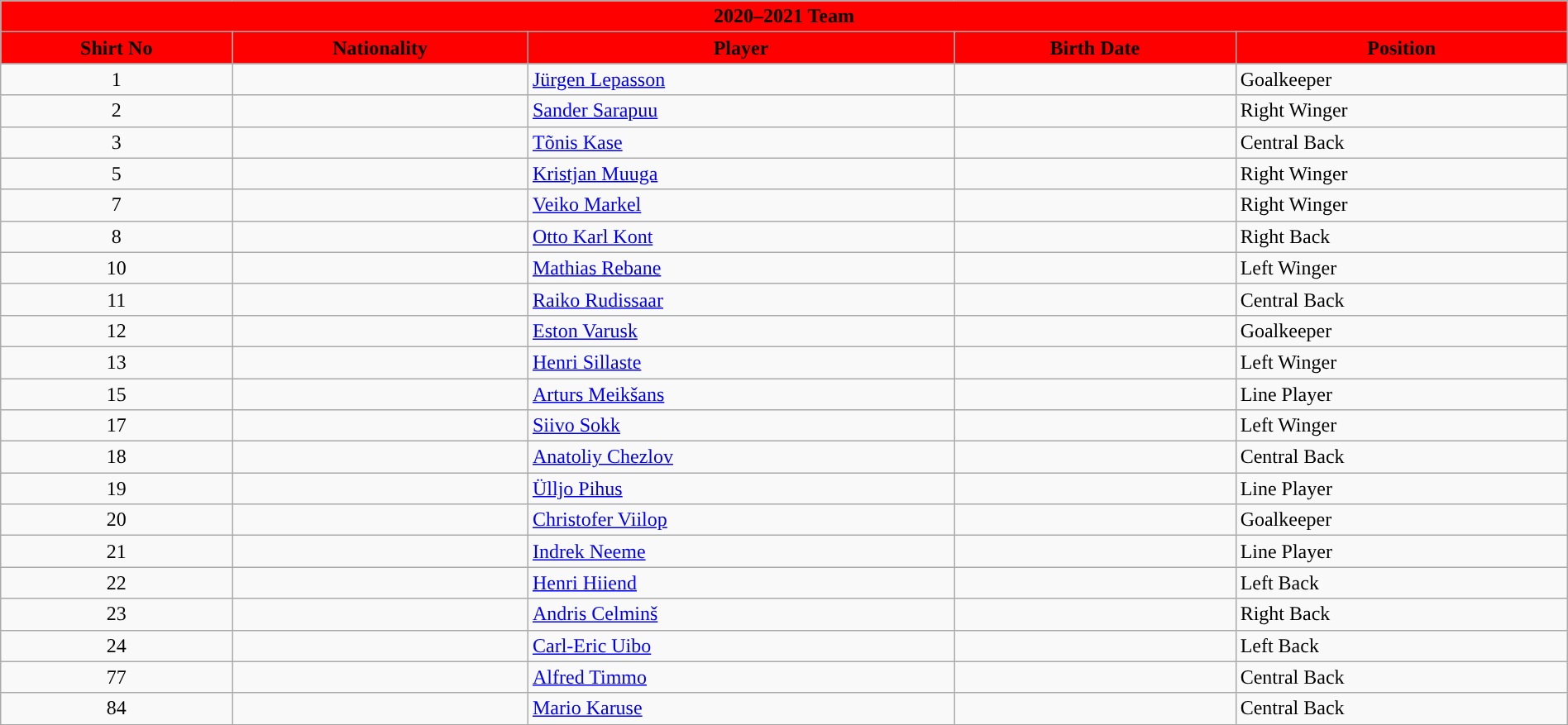<table class="wikitable collapsible collapsed" style="width:100%">
<tr>
<th colspan=5 style="background-color:#FF0000;color:#000000;text-align:center;"> <strong>2020–2021 Team</strong></th>
</tr>
<tr>
<th style="color:#000000; background:#FF0000">Shirt No</th>
<th style="color:#000000; background:#FF0000">Nationality</th>
<th style="color:#000000; background:#FF0000">Player</th>
<th style="color:#000000; background:#FF0000">Birth Date</th>
<th style="color:#000000; background:#FF0000">Position</th>
</tr>
<tr>
<td align=center>1</td>
<td></td>
<td><a href='#'>Jürgen Lepasson</a></td>
<td></td>
<td>Goalkeeper</td>
</tr>
<tr>
<td align=center>2</td>
<td></td>
<td><a href='#'>Sander Sarapuu</a></td>
<td></td>
<td>Right Winger</td>
</tr>
<tr>
<td align=center>3</td>
<td></td>
<td><a href='#'>Tõnis Kase</a></td>
<td></td>
<td>Central Back</td>
</tr>
<tr>
<td align=center>5</td>
<td></td>
<td><a href='#'>Kristjan Muuga</a></td>
<td></td>
<td>Right Winger</td>
</tr>
<tr>
<td align=center>7</td>
<td></td>
<td><a href='#'>Veiko Markel</a></td>
<td></td>
<td>Right Winger</td>
</tr>
<tr>
<td align=center>8</td>
<td></td>
<td><a href='#'>Otto Karl Kont</a></td>
<td></td>
<td>Right Back</td>
</tr>
<tr>
<td align=center>10</td>
<td></td>
<td><a href='#'>Mathias Rebane</a></td>
<td></td>
<td>Left Winger</td>
</tr>
<tr>
<td align=center>11</td>
<td></td>
<td><a href='#'>Raiko Rudissaar</a></td>
<td></td>
<td>Central Back</td>
</tr>
<tr>
<td align=center>12</td>
<td></td>
<td><a href='#'>Eston Varusk</a></td>
<td></td>
<td>Goalkeeper</td>
</tr>
<tr>
<td align=center>13</td>
<td></td>
<td><a href='#'>Henri Sillaste</a></td>
<td></td>
<td>Left Winger</td>
</tr>
<tr>
<td align=center>15</td>
<td></td>
<td><a href='#'>Arturs Meikšans</a></td>
<td></td>
<td>Line Player</td>
</tr>
<tr>
<td align=center>17</td>
<td></td>
<td><a href='#'>Siivo Sokk</a></td>
<td></td>
<td>Left Winger</td>
</tr>
<tr>
<td align=center>18</td>
<td></td>
<td><a href='#'>Anatoliy Chezlov</a></td>
<td></td>
<td>Central Back</td>
</tr>
<tr>
<td align=center>19</td>
<td></td>
<td><a href='#'>Ülljo Pihus</a></td>
<td></td>
<td>Line Player</td>
</tr>
<tr>
<td align=center>20</td>
<td></td>
<td><a href='#'>Christofer Viilop</a></td>
<td></td>
<td>Goalkeeper</td>
</tr>
<tr>
<td align=center>21</td>
<td></td>
<td><a href='#'>Indrek Neeme</a></td>
<td></td>
<td>Line Player</td>
</tr>
<tr>
<td align=center>22</td>
<td></td>
<td><a href='#'>Henri Hiiend</a></td>
<td></td>
<td>Left Back</td>
</tr>
<tr>
<td align=center>23</td>
<td></td>
<td><a href='#'>Andris Celminš</a></td>
<td></td>
<td>Right Back</td>
</tr>
<tr>
<td align=center>24</td>
<td></td>
<td><a href='#'>Carl-Eric Uibo</a></td>
<td></td>
<td>Left Back</td>
</tr>
<tr>
<td align=center>77</td>
<td></td>
<td><a href='#'>Alfred Timmo</a></td>
<td></td>
<td>Central Back</td>
</tr>
<tr>
<td align=center>84</td>
<td></td>
<td><a href='#'>Mario Karuse</a></td>
<td></td>
<td>Central Back</td>
</tr>
</table>
